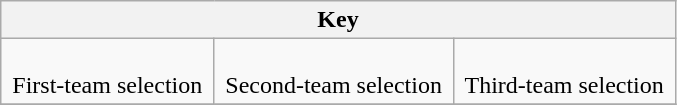<table class="wikitable">
<tr>
<th colspan=3>Key</th>
</tr>
<tr>
<td><br>  First-team selection <br></td>
<td><br>  Second-team selection <br></td>
<td><br>  Third-team selection <br></td>
</tr>
<tr>
</tr>
</table>
